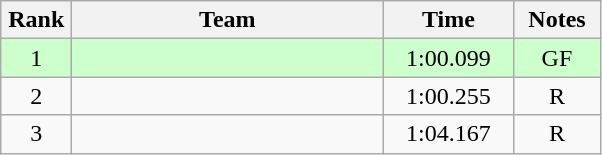<table class=wikitable style="text-align:center">
<tr>
<th width=40>Rank</th>
<th width=200>Team</th>
<th width=80>Time</th>
<th width=50>Notes</th>
</tr>
<tr style="background:#ccffcc;">
<td>1</td>
<td align=left></td>
<td>1:00.099</td>
<td>GF</td>
</tr>
<tr>
<td>2</td>
<td align=left></td>
<td>1:00.255</td>
<td>R</td>
</tr>
<tr>
<td>3</td>
<td align=left></td>
<td>1:04.167</td>
<td>R</td>
</tr>
</table>
